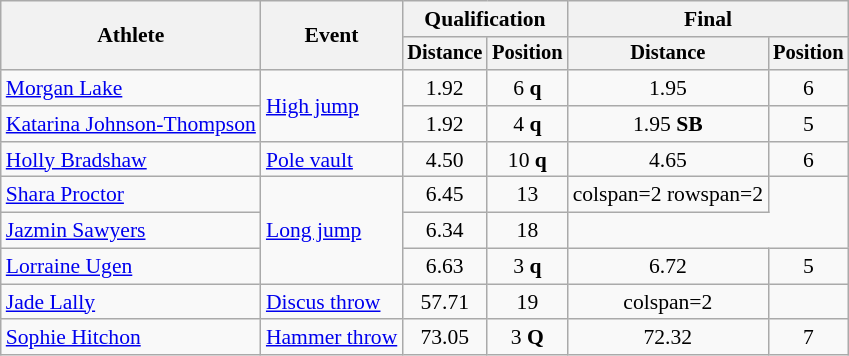<table class=wikitable style="font-size:90%">
<tr>
<th rowspan="2">Athlete</th>
<th rowspan="2">Event</th>
<th colspan="2">Qualification</th>
<th colspan="2">Final</th>
</tr>
<tr style="font-size:95%">
<th>Distance</th>
<th>Position</th>
<th>Distance</th>
<th>Position</th>
</tr>
<tr style=text-align:center>
<td style=text-align:left><a href='#'>Morgan Lake</a></td>
<td style=text-align:left rowspan=2><a href='#'>High jump</a></td>
<td>1.92</td>
<td>6 <strong>q</strong></td>
<td>1.95</td>
<td>6</td>
</tr>
<tr style=text-align:center>
<td style=text-align:left><a href='#'>Katarina Johnson-Thompson</a></td>
<td>1.92</td>
<td>4 <strong>q</strong></td>
<td>1.95 <strong>SB</strong></td>
<td>5</td>
</tr>
<tr style=text-align:center>
<td style=text-align:left><a href='#'>Holly Bradshaw</a></td>
<td style=text-align:left><a href='#'>Pole vault</a></td>
<td>4.50</td>
<td>10 <strong>q</strong></td>
<td>4.65</td>
<td>6</td>
</tr>
<tr style=text-align:center>
<td style=text-align:left><a href='#'>Shara Proctor</a></td>
<td style=text-align:left rowspan=3><a href='#'>Long jump</a></td>
<td>6.45</td>
<td>13</td>
<td>colspan=2 rowspan=2 </td>
</tr>
<tr style=text-align:center>
<td style=text-align:left><a href='#'>Jazmin Sawyers</a></td>
<td>6.34</td>
<td>18</td>
</tr>
<tr style=text-align:center>
<td style=text-align:left><a href='#'>Lorraine Ugen</a></td>
<td>6.63</td>
<td>3 <strong>q</strong></td>
<td>6.72</td>
<td>5</td>
</tr>
<tr style=text-align:center>
<td style=text-align:left><a href='#'>Jade Lally</a></td>
<td style=text-align:left><a href='#'>Discus throw</a></td>
<td>57.71</td>
<td>19</td>
<td>colspan=2 </td>
</tr>
<tr style=text-align:center>
<td style=text-align:left><a href='#'>Sophie Hitchon</a></td>
<td style=text-align:left><a href='#'>Hammer throw</a></td>
<td>73.05</td>
<td>3 <strong>Q</strong></td>
<td>72.32</td>
<td>7</td>
</tr>
</table>
